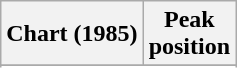<table class="wikitable sortable">
<tr>
<th>Chart (1985)</th>
<th>Peak<br>position</th>
</tr>
<tr>
</tr>
<tr>
</tr>
<tr>
</tr>
</table>
